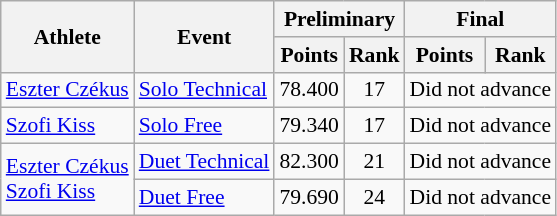<table class=wikitable style="font-size:90%">
<tr>
<th rowspan="2">Athlete</th>
<th rowspan="2">Event</th>
<th colspan="2">Preliminary</th>
<th colspan="2">Final</th>
</tr>
<tr>
<th>Points</th>
<th>Rank</th>
<th>Points</th>
<th>Rank</th>
</tr>
<tr>
<td rowspan="1"><a href='#'>Eszter Czékus</a></td>
<td><a href='#'>Solo Technical</a></td>
<td align=center>78.400</td>
<td align=center>17</td>
<td colspan= 2 align=center>Did not advance</td>
</tr>
<tr>
<td rowspan="1"><a href='#'>Szofi Kiss</a></td>
<td><a href='#'>Solo Free</a></td>
<td align=center>79.340</td>
<td align=center>17</td>
<td colspan= 2 align=center>Did not advance</td>
</tr>
<tr>
<td rowspan="2"><a href='#'>Eszter Czékus</a><br><a href='#'>Szofi Kiss</a></td>
<td><a href='#'>Duet Technical</a></td>
<td align=center>82.300</td>
<td align=center>21</td>
<td colspan= 2 align=center>Did not advance</td>
</tr>
<tr>
<td><a href='#'>Duet Free</a></td>
<td align=center>79.690</td>
<td align=center>24</td>
<td colspan= 2 align=center>Did not advance</td>
</tr>
</table>
